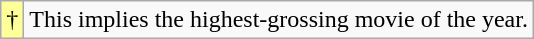<table class="wikitable">
<tr>
<td style="background-color:#FFFF99">†</td>
<td>This implies the highest-grossing movie of the year.</td>
</tr>
</table>
